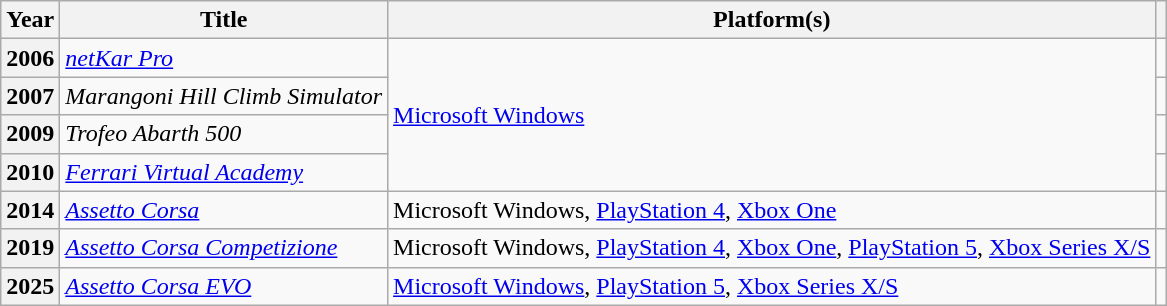<table class="wikitable sortable plainrowheaders">
<tr>
<th scope="col">Year</th>
<th scope="col">Title</th>
<th scope="col">Platform(s)</th>
<th scope="col" class="unsortable"></th>
</tr>
<tr>
<th scope="row">2006</th>
<td><em><a href='#'>netKar Pro</a></em></td>
<td rowspan="4"><a href='#'>Microsoft Windows</a></td>
<td style="text-align:center;"></td>
</tr>
<tr>
<th scope="row">2007</th>
<td><em>Marangoni Hill Climb Simulator</em></td>
<td style="text-align:center;"></td>
</tr>
<tr>
<th scope="row">2009</th>
<td><em>Trofeo Abarth 500</em></td>
<td style="text-align:center;"></td>
</tr>
<tr>
<th scope="row">2010</th>
<td><em><a href='#'>Ferrari Virtual Academy</a></em></td>
<td style="text-align:center;"></td>
</tr>
<tr>
<th scope="row">2014</th>
<td><em><a href='#'>Assetto Corsa</a></em></td>
<td>Microsoft Windows, <a href='#'>PlayStation 4</a>, <a href='#'>Xbox One</a></td>
<td style="text-align:center;"></td>
</tr>
<tr>
<th scope="row">2019</th>
<td><em><a href='#'>Assetto Corsa Competizione</a></em></td>
<td>Microsoft Windows, <a href='#'>PlayStation 4</a>, <a href='#'>Xbox One</a>, <a href='#'>PlayStation 5</a>, <a href='#'>Xbox Series X/S</a></td>
<td style="text-align:center;"></td>
</tr>
<tr>
<th scope="row">2025</th>
<td><em><a href='#'>Assetto Corsa EVO</a></em></td>
<td><a href='#'>Microsoft Windows</a>, <a href='#'>PlayStation 5</a>, <a href='#'>Xbox Series X/S</a></td>
<td style="text-align:center;"></td>
</tr>
</table>
